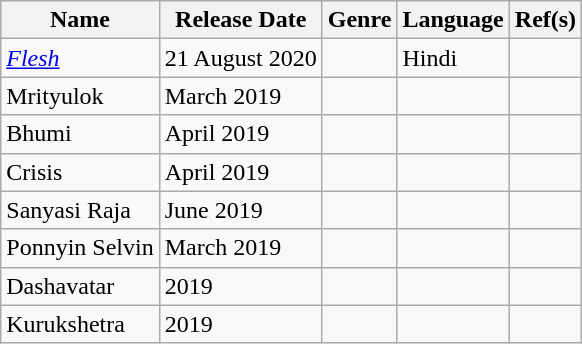<table class="wikitable" "text-align:center;">
<tr>
<th>Name</th>
<th>Release Date</th>
<th>Genre</th>
<th>Language</th>
<th>Ref(s)</th>
</tr>
<tr>
<td><em><a href='#'>Flesh</a></em></td>
<td>21 August 2020</td>
<td></td>
<td>Hindi</td>
<td></td>
</tr>
<tr>
<td>Mrityulok</td>
<td>March 2019</td>
<td></td>
<td></td>
<td></td>
</tr>
<tr>
<td>Bhumi</td>
<td>April 2019</td>
<td></td>
<td></td>
<td></td>
</tr>
<tr>
<td>Crisis</td>
<td>April 2019</td>
<td></td>
<td></td>
<td></td>
</tr>
<tr>
<td>Sanyasi Raja</td>
<td>June 2019</td>
<td></td>
<td></td>
<td></td>
</tr>
<tr>
<td>Ponnyin Selvin</td>
<td>March 2019</td>
<td></td>
<td></td>
<td></td>
</tr>
<tr>
<td>Dashavatar</td>
<td>2019</td>
<td></td>
<td></td>
<td></td>
</tr>
<tr>
<td>Kurukshetra</td>
<td>2019</td>
<td></td>
<td></td>
<td></td>
</tr>
</table>
